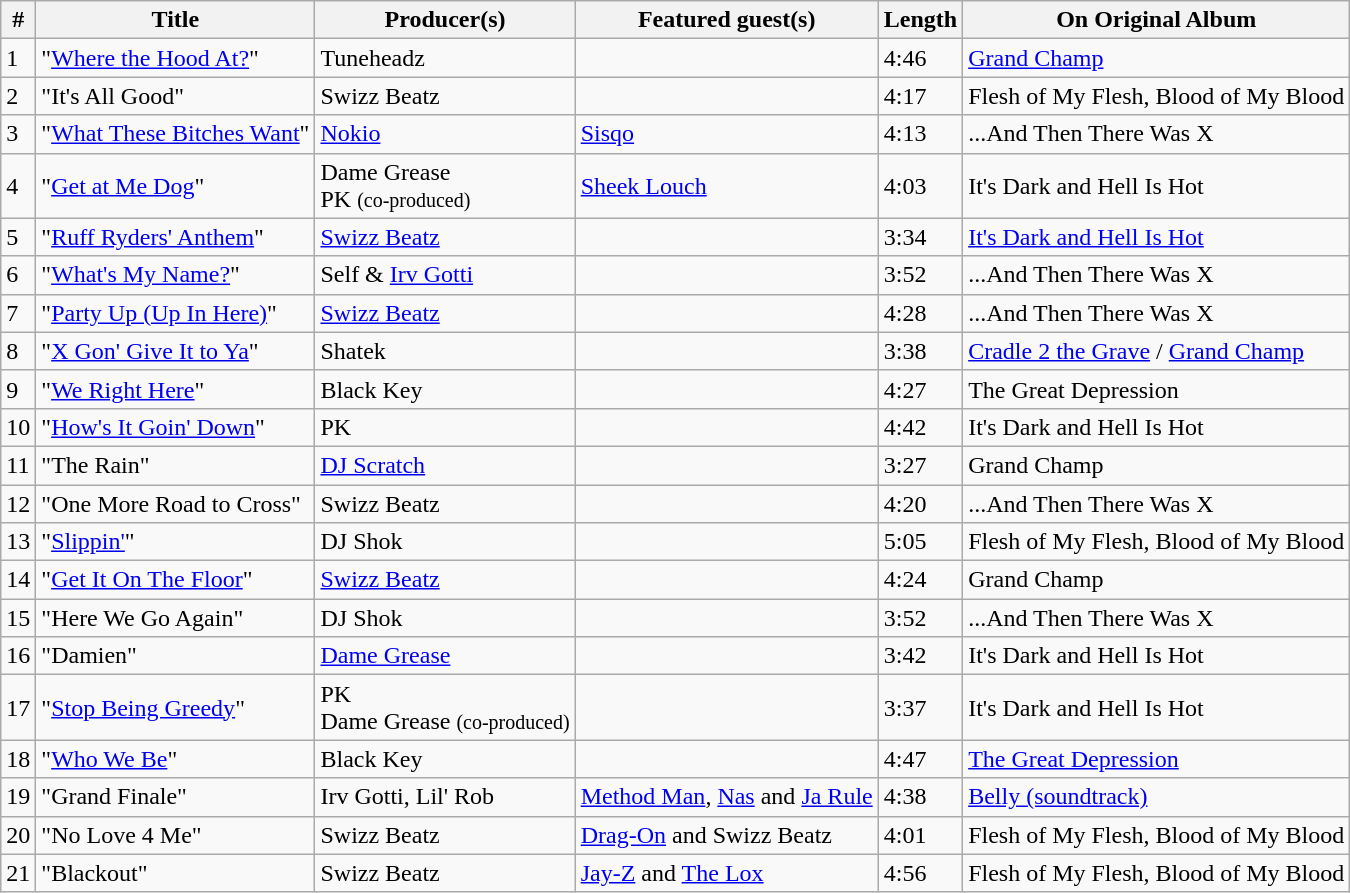<table class="wikitable">
<tr>
<th style="text-align:center;">#</th>
<th style="text-align:center;">Title</th>
<th style="text-align:center;">Producer(s)</th>
<th style="text-align:center;">Featured guest(s)</th>
<th style="text-align:center;">Length</th>
<th style="text-align:center;">On Original Album</th>
</tr>
<tr>
<td>1</td>
<td>"<a href='#'>Where the Hood At?</a>"</td>
<td>Tuneheadz</td>
<td></td>
<td>4:46</td>
<td><a href='#'>Grand Champ</a></td>
</tr>
<tr>
<td>2</td>
<td>"It's All Good"</td>
<td>Swizz Beatz</td>
<td></td>
<td>4:17</td>
<td>Flesh of My Flesh, Blood of My Blood</td>
</tr>
<tr>
<td>3</td>
<td>"<a href='#'>What These Bitches Want</a>"</td>
<td><a href='#'>Nokio</a></td>
<td><a href='#'>Sisqo</a></td>
<td>4:13</td>
<td>...And Then There Was X</td>
</tr>
<tr>
<td>4</td>
<td>"<a href='#'>Get at Me Dog</a>"</td>
<td>Dame Grease<br>PK <small>(co-produced)</small></td>
<td><a href='#'>Sheek Louch</a></td>
<td>4:03</td>
<td>It's Dark and Hell Is Hot</td>
</tr>
<tr>
<td>5</td>
<td>"<a href='#'>Ruff Ryders' Anthem</a>"</td>
<td><a href='#'>Swizz Beatz</a></td>
<td></td>
<td>3:34</td>
<td><a href='#'>It's Dark and Hell Is Hot</a></td>
</tr>
<tr>
<td>6</td>
<td>"<a href='#'>What's My Name?</a>"</td>
<td>Self & <a href='#'>Irv Gotti</a></td>
<td></td>
<td>3:52</td>
<td>...And Then There Was X</td>
</tr>
<tr>
<td>7</td>
<td>"<a href='#'>Party Up (Up In Here)</a>"</td>
<td><a href='#'>Swizz Beatz</a></td>
<td></td>
<td>4:28</td>
<td>...And Then There Was X</td>
</tr>
<tr>
<td>8</td>
<td>"<a href='#'>X Gon' Give It to Ya</a>"</td>
<td>Shatek</td>
<td></td>
<td>3:38</td>
<td><a href='#'>Cradle 2 the Grave</a> / <a href='#'>Grand Champ</a></td>
</tr>
<tr>
<td>9</td>
<td>"<a href='#'>We Right Here</a>"</td>
<td>Black Key</td>
<td></td>
<td>4:27</td>
<td>The Great Depression</td>
</tr>
<tr>
<td>10</td>
<td>"<a href='#'>How's It Goin' Down</a>"</td>
<td>PK</td>
<td></td>
<td>4:42</td>
<td>It's Dark and Hell Is Hot</td>
</tr>
<tr>
<td>11</td>
<td>"The Rain"</td>
<td><a href='#'>DJ Scratch</a></td>
<td></td>
<td>3:27</td>
<td>Grand Champ</td>
</tr>
<tr>
<td>12</td>
<td>"One More Road to Cross"</td>
<td>Swizz Beatz</td>
<td></td>
<td>4:20</td>
<td>...And Then There Was X</td>
</tr>
<tr>
<td>13</td>
<td>"<a href='#'>Slippin'</a>"</td>
<td>DJ Shok</td>
<td></td>
<td>5:05</td>
<td>Flesh of My Flesh, Blood of My Blood</td>
</tr>
<tr>
<td>14</td>
<td>"<a href='#'>Get It On The Floor</a>"</td>
<td><a href='#'>Swizz Beatz</a></td>
<td></td>
<td>4:24</td>
<td>Grand Champ</td>
</tr>
<tr>
<td>15</td>
<td>"Here We Go Again"</td>
<td>DJ Shok</td>
<td></td>
<td>3:52</td>
<td>...And Then There Was X</td>
</tr>
<tr>
<td>16</td>
<td>"Damien"</td>
<td><a href='#'>Dame Grease</a></td>
<td></td>
<td>3:42</td>
<td>It's Dark and Hell Is Hot</td>
</tr>
<tr>
<td>17</td>
<td>"<a href='#'>Stop Being Greedy</a>"</td>
<td>PK<br>Dame Grease <small>(co-produced)</small></td>
<td></td>
<td>3:37</td>
<td>It's Dark and Hell Is Hot</td>
</tr>
<tr>
<td>18</td>
<td>"<a href='#'>Who We Be</a>"</td>
<td>Black Key</td>
<td></td>
<td>4:47</td>
<td><a href='#'>The Great Depression</a></td>
</tr>
<tr>
<td>19</td>
<td>"Grand Finale"</td>
<td>Irv Gotti, Lil' Rob</td>
<td><a href='#'>Method Man</a>, <a href='#'>Nas</a> and <a href='#'>Ja Rule</a></td>
<td>4:38</td>
<td><a href='#'>Belly (soundtrack)</a></td>
</tr>
<tr>
<td>20</td>
<td>"No Love 4 Me"</td>
<td>Swizz Beatz</td>
<td><a href='#'>Drag-On</a> and Swizz Beatz</td>
<td>4:01</td>
<td>Flesh of My Flesh, Blood of My Blood</td>
</tr>
<tr>
<td>21</td>
<td>"Blackout"</td>
<td>Swizz Beatz</td>
<td><a href='#'>Jay-Z</a> and <a href='#'>The Lox</a></td>
<td>4:56</td>
<td>Flesh of My Flesh, Blood of My Blood</td>
</tr>
</table>
